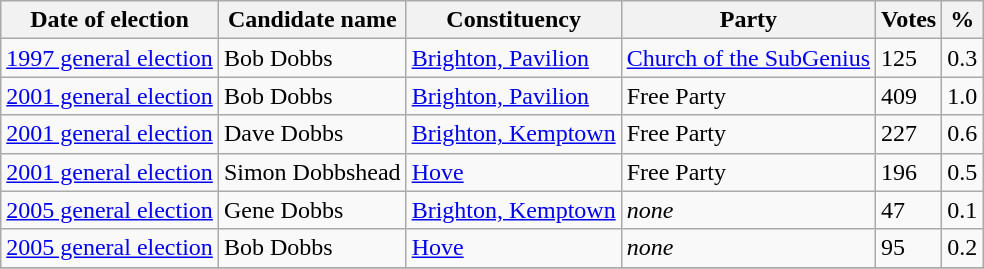<table class="wikitable">
<tr>
<th>Date of election</th>
<th>Candidate name</th>
<th>Constituency</th>
<th>Party</th>
<th>Votes</th>
<th>%</th>
</tr>
<tr>
<td><a href='#'>1997 general election</a></td>
<td>Bob Dobbs</td>
<td><a href='#'>Brighton, Pavilion</a></td>
<td><a href='#'>Church of the SubGenius</a></td>
<td>125</td>
<td>0.3</td>
</tr>
<tr>
<td><a href='#'>2001 general election</a></td>
<td>Bob Dobbs</td>
<td><a href='#'>Brighton, Pavilion</a></td>
<td Free Party (UK)>Free Party</td>
<td>409</td>
<td>1.0</td>
</tr>
<tr>
<td><a href='#'>2001 general election</a></td>
<td>Dave Dobbs</td>
<td><a href='#'>Brighton, Kemptown</a></td>
<td Free Party (UK)>Free Party</td>
<td>227</td>
<td>0.6</td>
</tr>
<tr>
<td><a href='#'>2001 general election</a></td>
<td>Simon Dobbshead</td>
<td><a href='#'>Hove</a></td>
<td Free Party (UK)>Free Party</td>
<td>196</td>
<td>0.5</td>
</tr>
<tr>
<td><a href='#'>2005 general election</a></td>
<td>Gene Dobbs</td>
<td><a href='#'>Brighton, Kemptown</a></td>
<td><em>none</em></td>
<td>47</td>
<td>0.1</td>
</tr>
<tr>
<td><a href='#'>2005 general election</a></td>
<td>Bob Dobbs</td>
<td><a href='#'>Hove</a></td>
<td><em>none</em></td>
<td>95</td>
<td>0.2</td>
</tr>
<tr>
</tr>
</table>
